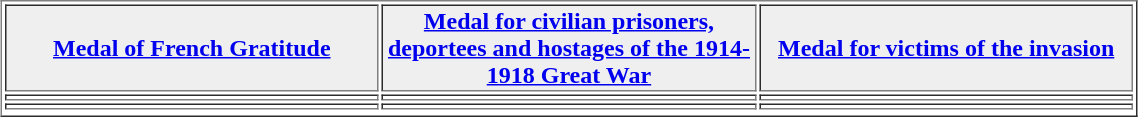<table align="center" border="1"  cellpadding="1" width="60%">
<tr>
<th width="20%" style="background:#efefef;"><a href='#'>Medal of French Gratitude</a></th>
<th width="20%" style="background:#efefef;"><a href='#'>Medal for civilian prisoners, deportees and hostages of the 1914-1918 Great War</a></th>
<th width="20%" style="background:#efefef;"><a href='#'>Medal for victims of the invasion</a></th>
</tr>
<tr>
<td></td>
<td></td>
<td></td>
</tr>
<tr>
<td></td>
<td></td>
<td></td>
</tr>
<tr>
</tr>
</table>
